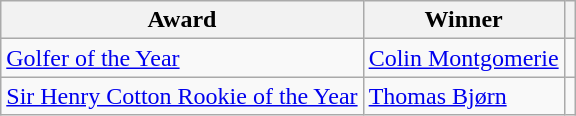<table class="wikitable">
<tr>
<th>Award</th>
<th>Winner</th>
<th></th>
</tr>
<tr>
<td><a href='#'>Golfer of the Year</a></td>
<td> <a href='#'>Colin Montgomerie</a></td>
<td></td>
</tr>
<tr>
<td><a href='#'>Sir Henry Cotton Rookie of the Year</a></td>
<td> <a href='#'>Thomas Bjørn</a></td>
<td></td>
</tr>
</table>
